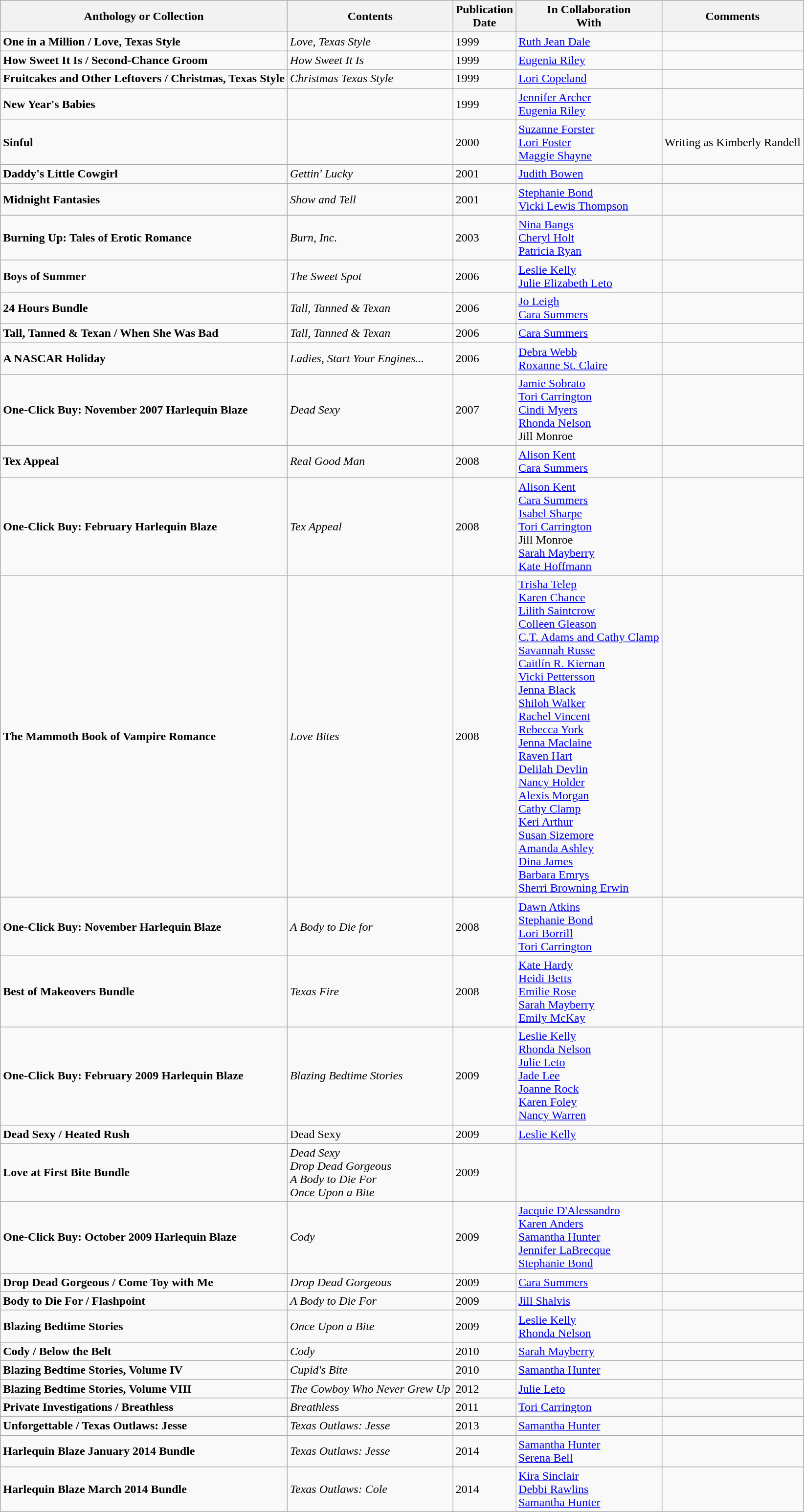<table class="wikitable">
<tr>
<th><strong>Anthology or Collection</strong></th>
<th><strong>Contents</strong></th>
<th><strong>Publication</strong><br><strong>Date</strong></th>
<th>In Collaboration<br>With</th>
<th>Comments</th>
</tr>
<tr>
<td><strong>One in a Million / Love, Texas Style</strong></td>
<td><em>Love, Texas Style</em></td>
<td>1999</td>
<td><a href='#'>Ruth Jean Dale</a></td>
<td></td>
</tr>
<tr>
<td><strong>How Sweet It Is / Second-Chance Groom</strong></td>
<td><em>How Sweet It Is</em></td>
<td>1999</td>
<td><a href='#'>Eugenia Riley</a></td>
<td></td>
</tr>
<tr>
<td><strong>Fruitcakes and Other Leftovers / Christmas, Texas Style</strong></td>
<td><em>Christmas Texas Style</em></td>
<td>1999</td>
<td><a href='#'>Lori Copeland</a></td>
<td></td>
</tr>
<tr>
<td><strong>New Year's Babies</strong></td>
<td></td>
<td>1999</td>
<td><a href='#'>Jennifer Archer</a><br><a href='#'>Eugenia Riley</a></td>
<td></td>
</tr>
<tr>
<td><strong>Sinful</strong></td>
<td></td>
<td>2000</td>
<td><a href='#'>Suzanne Forster</a><br><a href='#'>Lori Foster</a><br><a href='#'>Maggie Shayne</a></td>
<td>Writing as Kimberly Randell</td>
</tr>
<tr>
<td><strong>Daddy's Little Cowgirl</strong></td>
<td><em>Gettin' Lucky</em></td>
<td>2001</td>
<td><a href='#'>Judith Bowen</a></td>
<td></td>
</tr>
<tr>
<td><strong>Midnight Fantasies</strong></td>
<td><em>Show and Tell</em></td>
<td>2001</td>
<td><a href='#'>Stephanie Bond</a><br><a href='#'>Vicki Lewis Thompson</a></td>
<td></td>
</tr>
<tr>
<td><strong>Burning Up: Tales of Erotic Romance</strong></td>
<td><em>Burn, Inc.</em></td>
<td>2003</td>
<td><a href='#'>Nina Bangs</a><br><a href='#'>Cheryl Holt</a><br><a href='#'>Patricia Ryan</a></td>
<td></td>
</tr>
<tr>
<td><strong>Boys of Summer</strong></td>
<td><em>The Sweet Spot</em></td>
<td>2006</td>
<td><a href='#'>Leslie Kelly</a><br><a href='#'>Julie Elizabeth Leto</a></td>
<td></td>
</tr>
<tr>
<td><strong>24 Hours Bundle</strong></td>
<td><em>Tall, Tanned & Texan</em></td>
<td>2006</td>
<td><a href='#'>Jo Leigh</a><br><a href='#'>Cara Summers</a></td>
<td></td>
</tr>
<tr>
<td><strong>Tall, Tanned & Texan / When She Was Bad</strong></td>
<td><em>Tall, Tanned & Texan</em></td>
<td>2006</td>
<td><a href='#'>Cara Summers</a></td>
<td></td>
</tr>
<tr>
<td><strong>A NASCAR Holiday</strong></td>
<td><em>Ladies, Start Your Engines...</em></td>
<td>2006</td>
<td><a href='#'>Debra Webb</a><br><a href='#'>Roxanne St. Claire</a></td>
<td></td>
</tr>
<tr>
<td><strong>One-Click Buy: November 2007 Harlequin Blaze</strong></td>
<td><em>Dead Sexy</em></td>
<td>2007</td>
<td><a href='#'>Jamie Sobrato</a><br><a href='#'>Tori Carrington</a><br><a href='#'>Cindi Myers</a><br><a href='#'>Rhonda Nelson</a><br>Jill Monroe</td>
<td></td>
</tr>
<tr>
<td><strong>Tex Appeal</strong></td>
<td><em>Real Good Man</em></td>
<td>2008</td>
<td><a href='#'>Alison Kent</a><br><a href='#'>Cara Summers</a></td>
<td></td>
</tr>
<tr>
<td><strong>One-Click Buy: February Harlequin Blaze</strong></td>
<td><em>Tex Appeal</em></td>
<td>2008</td>
<td><a href='#'>Alison Kent</a><br><a href='#'>Cara Summers</a><br><a href='#'>Isabel Sharpe</a><br><a href='#'>Tori Carrington</a><br>Jill Monroe<br><a href='#'>Sarah Mayberry</a><br><a href='#'>Kate Hoffmann</a></td>
<td></td>
</tr>
<tr>
<td><strong>The Mammoth Book of Vampire Romance</strong></td>
<td><em>Love Bites</em></td>
<td>2008</td>
<td><a href='#'>Trisha Telep</a><br><a href='#'>Karen Chance</a><br><a href='#'>Lilith Saintcrow</a><br><a href='#'>Colleen Gleason</a><br><a href='#'>C.T. Adams and Cathy Clamp</a><br><a href='#'>Savannah Russe</a><br><a href='#'>Caitlín R. Kiernan</a><br><a href='#'>Vicki Pettersson</a><br><a href='#'>Jenna Black</a><br><a href='#'>Shiloh Walker</a><br><a href='#'>Rachel Vincent</a><br><a href='#'>Rebecca York</a><br><a href='#'>Jenna Maclaine</a><br><a href='#'>Raven Hart</a><br><a href='#'>Delilah Devlin</a><br><a href='#'>Nancy Holder</a><br><a href='#'>Alexis Morgan</a><br><a href='#'>Cathy Clamp</a><br><a href='#'>Keri Arthur</a><br><a href='#'>Susan Sizemore</a><br><a href='#'>Amanda Ashley</a><br><a href='#'>Dina James</a><br><a href='#'>Barbara Emrys</a><br><a href='#'>Sherri Browning Erwin</a></td>
<td></td>
</tr>
<tr>
<td><strong>One-Click Buy: November Harlequin Blaze</strong></td>
<td><em>A Body to Die for</em></td>
<td>2008</td>
<td><a href='#'>Dawn Atkins</a><br><a href='#'>Stephanie Bond</a><br><a href='#'>Lori Borrill</a><br><a href='#'>Tori Carrington</a></td>
<td></td>
</tr>
<tr>
<td><strong>Best of Makeovers Bundle</strong></td>
<td><em>Texas Fire</em></td>
<td>2008</td>
<td><a href='#'>Kate Hardy</a><br><a href='#'>Heidi Betts</a><br><a href='#'>Emilie Rose</a><br><a href='#'>Sarah Mayberry</a><br><a href='#'>Emily McKay</a></td>
<td></td>
</tr>
<tr>
<td><strong>One-Click Buy: February 2009 Harlequin Blaze</strong></td>
<td><em>Blazing Bedtime Stories</em></td>
<td>2009</td>
<td><a href='#'>Leslie Kelly</a><br><a href='#'>Rhonda Nelson</a><br><a href='#'>Julie Leto</a><br><a href='#'>Jade Lee</a><br><a href='#'>Joanne Rock</a><br><a href='#'>Karen Foley</a><br><a href='#'>Nancy Warren</a></td>
<td></td>
</tr>
<tr>
<td><strong>Dead Sexy / Heated Rush</strong></td>
<td>Dead Sexy</td>
<td>2009</td>
<td><a href='#'>Leslie Kelly</a></td>
<td></td>
</tr>
<tr>
<td><strong>Love at First Bite Bundle</strong></td>
<td><em>Dead Sexy</em><br><em>Drop Dead Gorgeous</em><br><em>A Body to Die For</em><br><em>Once Upon a Bite</em></td>
<td>2009</td>
<td></td>
<td></td>
</tr>
<tr>
<td><strong>One-Click Buy: October 2009 Harlequin Blaze</strong></td>
<td><em>Cody</em></td>
<td>2009</td>
<td><a href='#'>Jacquie D'Alessandro</a><br><a href='#'>Karen Anders</a><br><a href='#'>Samantha Hunter</a><br><a href='#'>Jennifer LaBrecque</a><br><a href='#'>Stephanie Bond</a></td>
<td></td>
</tr>
<tr>
<td><strong>Drop Dead Gorgeous / Come Toy with Me</strong></td>
<td><em>Drop Dead Gorgeous</em></td>
<td>2009</td>
<td><a href='#'>Cara Summers</a></td>
<td></td>
</tr>
<tr>
<td><strong>Body to Die For / Flashpoint</strong></td>
<td><em>A Body to Die For</em></td>
<td>2009</td>
<td><a href='#'>Jill Shalvis</a></td>
<td></td>
</tr>
<tr>
<td><strong>Blazing Bedtime Stories</strong></td>
<td><em>Once Upon a Bite</em></td>
<td>2009</td>
<td><a href='#'>Leslie Kelly</a><br><a href='#'>Rhonda Nelson</a></td>
<td></td>
</tr>
<tr>
<td><strong>Cody / Below the Belt</strong></td>
<td><em>Cody</em></td>
<td>2010</td>
<td><a href='#'>Sarah Mayberry</a></td>
<td></td>
</tr>
<tr>
<td><strong>Blazing Bedtime Stories, Volume IV</strong></td>
<td><em>Cupid's Bite</em></td>
<td>2010</td>
<td><a href='#'>Samantha Hunter</a></td>
<td></td>
</tr>
<tr>
<td><strong>Blazing Bedtime Stories, Volume VIII</strong></td>
<td><em>The Cowboy Who Never Grew Up</em></td>
<td>2012</td>
<td><a href='#'>Julie Leto</a></td>
<td></td>
</tr>
<tr>
<td><strong>Private Investigations / Breathless</strong></td>
<td><em>Breathles</em>s</td>
<td>2011</td>
<td><a href='#'>Tori Carrington</a></td>
<td></td>
</tr>
<tr>
<td><strong>Unforgettable / Texas Outlaws: Jesse</strong></td>
<td><em>Texas Outlaws: Jesse</em></td>
<td>2013</td>
<td><a href='#'>Samantha Hunter</a></td>
<td></td>
</tr>
<tr>
<td><strong>Harlequin Blaze January 2014 Bundle</strong></td>
<td><em>Texas Outlaws: Jesse</em></td>
<td>2014</td>
<td><a href='#'>Samantha Hunter</a><br><a href='#'>Serena Bell</a></td>
<td></td>
</tr>
<tr>
<td><strong>Harlequin Blaze March 2014 Bundle</strong></td>
<td><em>Texas Outlaws: Cole</em></td>
<td>2014</td>
<td><a href='#'>Kira Sinclair</a><br><a href='#'>Debbi Rawlins</a><br><a href='#'>Samantha Hunter</a></td>
<td></td>
</tr>
</table>
